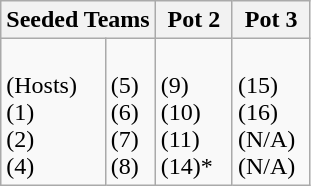<table class="wikitable">
<tr>
<th colspan=2 width=50%>Seeded Teams</th>
<th width=25%>Pot 2</th>
<th width=25%>Pot 3</th>
</tr>
<tr>
<td><br> (Hosts)<br>
 (1)<br>
 (2)<br>
 (4)</td>
<td><br> (5)<br>
 (6)<br>
 (7)<br>
 (8)</td>
<td><br> (9)<br>
 (10) <br>
 (11) <br>
 (14)*<br></td>
<td><br> (15) <br>
 (16) <br>
 (N/A) <br>
 (N/A)</td>
</tr>
</table>
